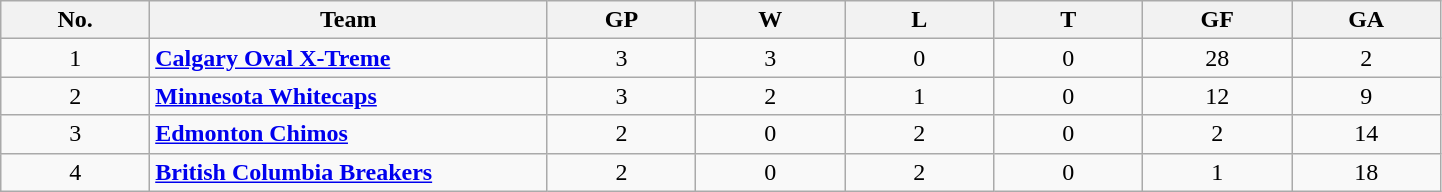<table class="wikitable sortable">
<tr>
<th bgcolor="#DDDDFF" width="7.5%" title="Division rank">No.</th>
<th bgcolor="#DDDDFF" width="20%">Team</th>
<th bgcolor="#DDDDFF" width="7.5%" title="Games played" class="unsortable">GP</th>
<th bgcolor="#DDDDFF" width="7.5%" title="Wins">W</th>
<th bgcolor="#DDDDFF" width="7.5%" title="Losses">L</th>
<th bgcolor="#DDDDFF" width="7.5%" title="Ties">T</th>
<th bgcolor="#DDDDFF" width="7.5%" title="Goals For">GF</th>
<th bgcolor="#DDDDFF" width="7.5%" title="Goals Against ">GA</th>
</tr>
<tr align=center>
<td>1</td>
<td align=left><strong><a href='#'>Calgary Oval X-Treme</a></strong></td>
<td>3</td>
<td>3</td>
<td>0</td>
<td>0</td>
<td>28</td>
<td>2</td>
</tr>
<tr align=center>
<td>2</td>
<td align=left><strong><a href='#'>Minnesota Whitecaps</a></strong></td>
<td>3</td>
<td>2</td>
<td>1</td>
<td>0</td>
<td>12</td>
<td>9</td>
</tr>
<tr align=center>
<td>3</td>
<td align=left><strong><a href='#'>Edmonton Chimos</a></strong></td>
<td>2</td>
<td>0</td>
<td>2</td>
<td>0</td>
<td>2</td>
<td>14</td>
</tr>
<tr align=center>
<td>4</td>
<td align=left><strong><a href='#'>British Columbia Breakers</a> </strong></td>
<td>2</td>
<td>0</td>
<td>2</td>
<td>0</td>
<td>1</td>
<td>18</td>
</tr>
</table>
